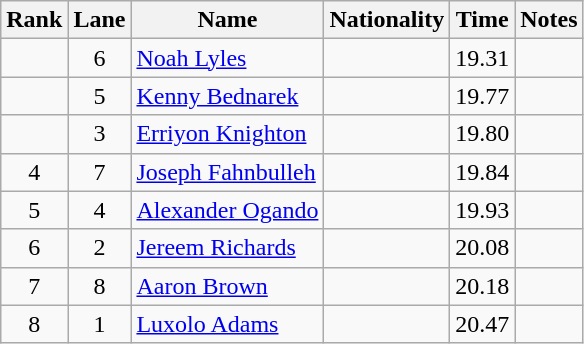<table class="wikitable sortable" style="text-align:center">
<tr>
<th>Rank</th>
<th>Lane</th>
<th>Name</th>
<th>Nationality</th>
<th>Time</th>
<th>Notes</th>
</tr>
<tr>
<td></td>
<td>6</td>
<td align=left><a href='#'>Noah Lyles</a></td>
<td align=left></td>
<td>19.31</td>
<td> </td>
</tr>
<tr>
<td></td>
<td>5</td>
<td align=left><a href='#'>Kenny Bednarek</a></td>
<td align=left></td>
<td>19.77</td>
<td></td>
</tr>
<tr>
<td></td>
<td>3</td>
<td align=left><a href='#'>Erriyon Knighton</a></td>
<td align=left></td>
<td>19.80</td>
<td></td>
</tr>
<tr>
<td>4</td>
<td>7</td>
<td align=left><a href='#'>Joseph Fahnbulleh</a></td>
<td align=left></td>
<td>19.84</td>
<td></td>
</tr>
<tr>
<td>5</td>
<td>4</td>
<td align=left><a href='#'>Alexander Ogando</a></td>
<td align=left></td>
<td>19.93</td>
<td></td>
</tr>
<tr>
<td>6</td>
<td>2</td>
<td align=left><a href='#'>Jereem Richards</a></td>
<td align=left></td>
<td>20.08</td>
<td></td>
</tr>
<tr>
<td>7</td>
<td>8</td>
<td align=left><a href='#'>Aaron Brown</a></td>
<td align=left></td>
<td>20.18</td>
<td></td>
</tr>
<tr>
<td>8</td>
<td>1</td>
<td align=left><a href='#'>Luxolo Adams</a></td>
<td align=left></td>
<td>20.47</td>
<td></td>
</tr>
</table>
